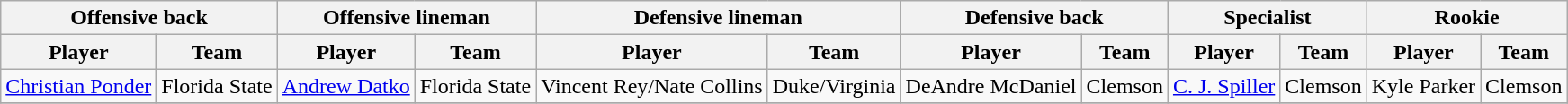<table class="wikitable" border="1">
<tr>
<th colspan="2">Offensive back</th>
<th colspan="2">Offensive lineman</th>
<th colspan="2">Defensive lineman</th>
<th colspan="2">Defensive back</th>
<th colspan="2">Specialist</th>
<th colspan="2">Rookie</th>
</tr>
<tr>
<th>Player</th>
<th>Team</th>
<th>Player</th>
<th>Team</th>
<th>Player</th>
<th>Team</th>
<th>Player</th>
<th>Team</th>
<th>Player</th>
<th>Team</th>
<th>Player</th>
<th>Team</th>
</tr>
<tr>
<td><a href='#'>Christian Ponder</a></td>
<td>Florida State</td>
<td><a href='#'>Andrew Datko</a></td>
<td>Florida State</td>
<td>Vincent Rey/Nate Collins</td>
<td>Duke/Virginia</td>
<td>DeAndre McDaniel</td>
<td>Clemson</td>
<td><a href='#'>C. J. Spiller</a></td>
<td>Clemson</td>
<td>Kyle Parker</td>
<td>Clemson</td>
</tr>
<tr>
</tr>
</table>
